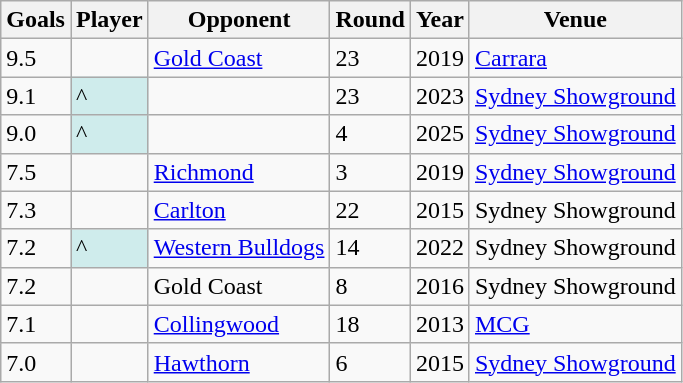<table class="wikitable sortable">
<tr>
<th><strong>Goals</strong></th>
<th><strong>Player</strong></th>
<th><strong>Opponent</strong></th>
<th><strong>Round</strong></th>
<th>Year</th>
<th>Venue</th>
</tr>
<tr>
<td>9.5</td>
<td></td>
<td><a href='#'>Gold Coast</a></td>
<td>23</td>
<td>2019</td>
<td><a href='#'>Carrara</a></td>
</tr>
<tr>
<td>9.1</td>
<td style="text-align:left; background:#cfecec;">^</td>
<td></td>
<td>23</td>
<td>2023</td>
<td><a href='#'>Sydney Showground</a></td>
</tr>
<tr>
<td>9.0</td>
<td style="text-align:left; background:#cfecec;">^</td>
<td></td>
<td>4</td>
<td>2025</td>
<td><a href='#'>Sydney Showground</a></td>
</tr>
<tr>
<td>7.5</td>
<td></td>
<td><a href='#'>Richmond</a></td>
<td>3</td>
<td>2019</td>
<td><a href='#'>Sydney Showground</a></td>
</tr>
<tr>
<td>7.3</td>
<td></td>
<td><a href='#'>Carlton</a></td>
<td>22</td>
<td>2015</td>
<td>Sydney Showground</td>
</tr>
<tr>
<td>7.2</td>
<td style="text-align:left; background:#cfecec;">^</td>
<td><a href='#'>Western Bulldogs</a></td>
<td>14</td>
<td>2022</td>
<td>Sydney Showground</td>
</tr>
<tr>
<td>7.2</td>
<td></td>
<td>Gold Coast</td>
<td>8</td>
<td>2016</td>
<td>Sydney Showground</td>
</tr>
<tr>
<td>7.1</td>
<td></td>
<td><a href='#'>Collingwood</a></td>
<td>18</td>
<td>2013</td>
<td><a href='#'>MCG</a></td>
</tr>
<tr>
<td>7.0</td>
<td></td>
<td><a href='#'>Hawthorn</a></td>
<td>6</td>
<td>2015</td>
<td><a href='#'>Sydney Showground</a></td>
</tr>
</table>
